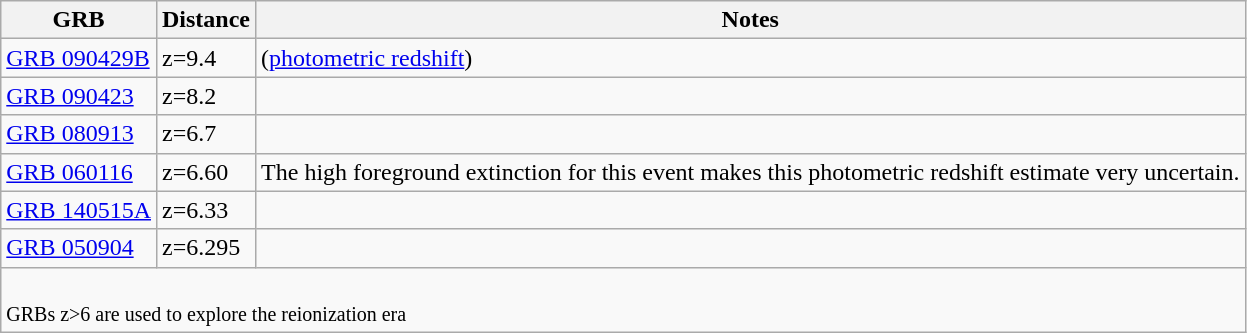<table class="wikitable" border="1">
<tr>
<th>GRB</th>
<th>Distance</th>
<th>Notes</th>
</tr>
<tr>
<td><a href='#'>GRB 090429B</a></td>
<td>z=9.4</td>
<td> (<a href='#'>photometric redshift</a>)</td>
</tr>
<tr>
<td><a href='#'>GRB 090423</a></td>
<td>z=8.2</td>
<td></td>
</tr>
<tr>
<td><a href='#'>GRB 080913</a></td>
<td>z=6.7</td>
<td></td>
</tr>
<tr>
<td><a href='#'>GRB 060116</a></td>
<td>z=6.60</td>
<td>The high foreground extinction for this event makes this photometric redshift estimate very uncertain.</td>
</tr>
<tr>
<td><a href='#'>GRB 140515A</a></td>
<td>z=6.33</td>
<td></td>
</tr>
<tr>
<td><a href='#'>GRB 050904</a></td>
<td>z=6.295</td>
<td></td>
</tr>
<tr>
<td colspan=3><br><small> GRBs z>6 are used to explore the reionization era </small></td>
</tr>
</table>
